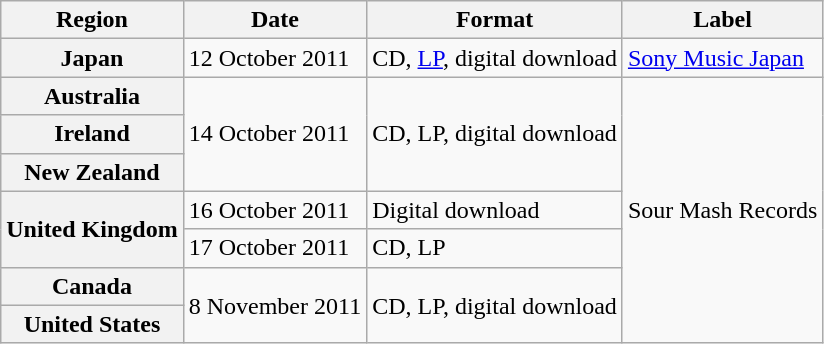<table class="wikitable plainrowheaders">
<tr>
<th>Region</th>
<th>Date</th>
<th>Format</th>
<th>Label</th>
</tr>
<tr>
<th scope="row">Japan</th>
<td>12 October 2011</td>
<td>CD, <a href='#'>LP</a>, digital download</td>
<td><a href='#'>Sony Music Japan</a></td>
</tr>
<tr>
<th scope="row">Australia</th>
<td rowspan="3">14 October 2011</td>
<td rowspan="3">CD, LP, digital download</td>
<td rowspan="7">Sour Mash Records</td>
</tr>
<tr>
<th scope="row">Ireland</th>
</tr>
<tr>
<th scope="row">New Zealand</th>
</tr>
<tr>
<th scope="row" rowspan="2">United Kingdom</th>
<td>16 October 2011</td>
<td>Digital download</td>
</tr>
<tr>
<td>17 October 2011</td>
<td>CD, LP</td>
</tr>
<tr>
<th scope="row">Canada</th>
<td rowspan="2">8 November 2011</td>
<td rowspan="2">CD, LP, digital download</td>
</tr>
<tr>
<th scope="row">United States</th>
</tr>
</table>
